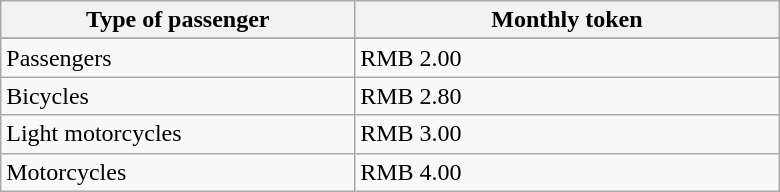<table class="wikitable">
<tr>
<th width=25%>Type of passenger</th>
<th width=30%>Monthly token</th>
</tr>
<tr>
</tr>
<tr>
<td>Passengers</td>
<td>RMB 2.00</td>
</tr>
<tr>
<td>Bicycles</td>
<td>RMB 2.80</td>
</tr>
<tr>
<td>Light motorcycles</td>
<td>RMB 3.00</td>
</tr>
<tr>
<td>Motorcycles</td>
<td>RMB 4.00</td>
</tr>
</table>
